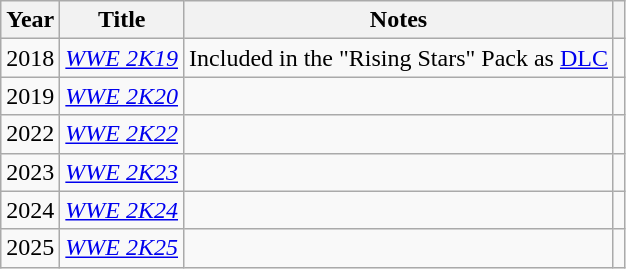<table class="wikitable sortable plainrowheaders">
<tr>
<th scope="col">Year</th>
<th scope="col">Title</th>
<th scope="col" class="unsortable">Notes</th>
<th scope="col" class="unsortable"></th>
</tr>
<tr>
<td>2018</td>
<td><em><a href='#'>WWE 2K19</a></em></td>
<td>Included in the "Rising Stars" Pack as <a href='#'>DLC</a></td>
<td></td>
</tr>
<tr>
<td>2019</td>
<td><em><a href='#'>WWE 2K20</a></em></td>
<td></td>
<td></td>
</tr>
<tr>
<td>2022</td>
<td><em><a href='#'>WWE 2K22</a></em></td>
<td></td>
<td></td>
</tr>
<tr>
<td>2023</td>
<td><em><a href='#'>WWE 2K23</a></em></td>
<td></td>
<td></td>
</tr>
<tr>
<td>2024</td>
<td><em><a href='#'>WWE 2K24</a></em></td>
<td></td>
<td></td>
</tr>
<tr>
<td>2025</td>
<td><em><a href='#'>WWE 2K25</a></em></td>
<td></td>
<td></td>
</tr>
</table>
